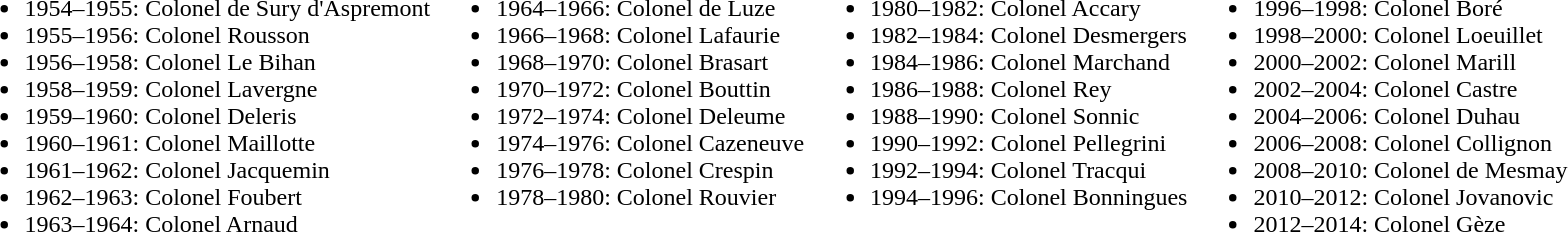<table>
<tr>
<td valign=top><br><ul><li>1954–1955: Colonel de Sury d'Aspremont</li><li>1955–1956: Colonel Rousson</li><li>1956–1958: Colonel Le Bihan</li><li>1958–1959: Colonel Lavergne</li><li>1959–1960: Colonel Deleris</li><li>1960–1961: Colonel Maillotte</li><li>1961–1962: Colonel Jacquemin</li><li>1962–1963: Colonel Foubert</li><li>1963–1964: Colonel Arnaud</li></ul></td>
<td valign=top><br><ul><li>1964–1966: Colonel de Luze</li><li>1966–1968: Colonel Lafaurie</li><li>1968–1970: Colonel Brasart</li><li>1970–1972: Colonel Bouttin</li><li>1972–1974: Colonel Deleume</li><li>1974–1976: Colonel Cazeneuve</li><li>1976–1978: Colonel Crespin</li><li>1978–1980: Colonel Rouvier</li></ul></td>
<td valign=top><br><ul><li>1980–1982: Colonel Accary</li><li>1982–1984: Colonel Desmergers</li><li>1984–1986: Colonel Marchand</li><li>1986–1988: Colonel Rey</li><li>1988–1990: Colonel Sonnic</li><li>1990–1992: Colonel Pellegrini</li><li>1992–1994: Colonel Tracqui</li><li>1994–1996: Colonel Bonningues</li></ul></td>
<td valign=top><br><ul><li>1996–1998: Colonel Boré</li><li>1998–2000: Colonel Loeuillet</li><li>2000–2002: Colonel Marill</li><li>2002–2004: Colonel Castre</li><li>2004–2006: Colonel Duhau</li><li>2006–2008: Colonel Collignon</li><li>2008–2010: Colonel de Mesmay</li><li>2010–2012: Colonel Jovanovic</li><li>2012–2014: Colonel Gèze</li></ul></td>
</tr>
</table>
